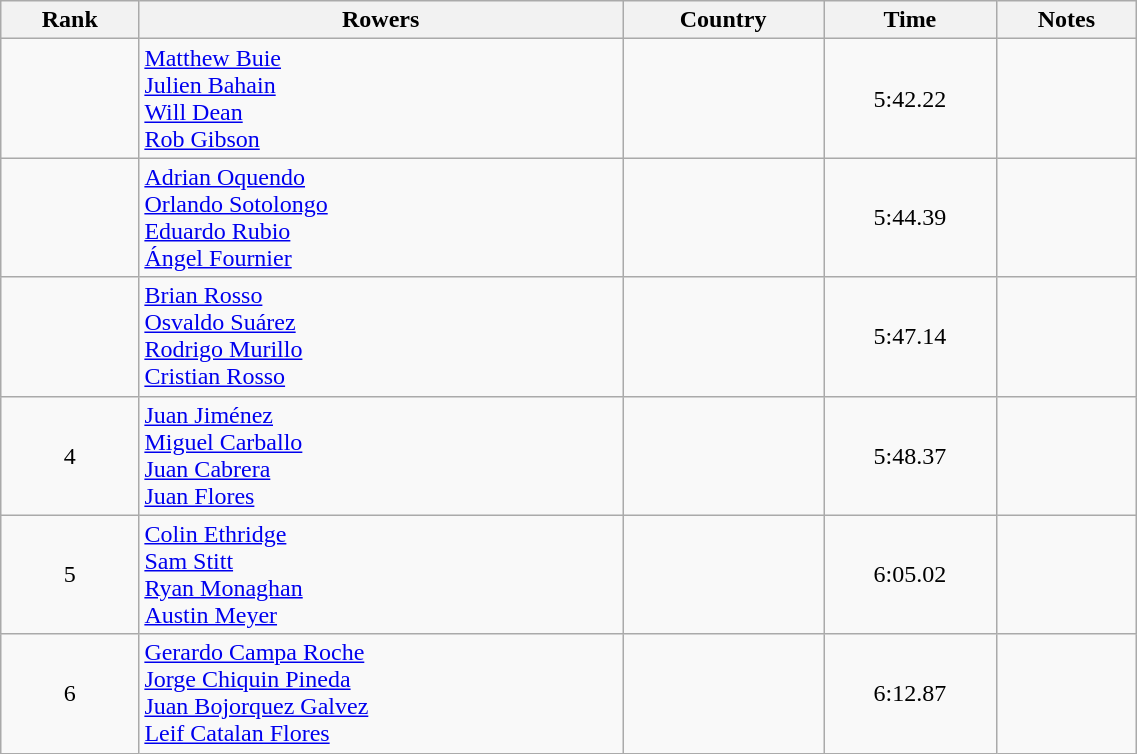<table class="wikitable" width=60% style="text-align:center">
<tr>
<th>Rank</th>
<th>Rowers</th>
<th>Country</th>
<th>Time</th>
<th>Notes</th>
</tr>
<tr>
<td></td>
<td align=left><a href='#'>Matthew Buie</a><br><a href='#'>Julien Bahain</a><br><a href='#'>Will Dean</a><br><a href='#'>Rob Gibson</a></td>
<td align=left></td>
<td>5:42.22</td>
<td></td>
</tr>
<tr>
<td></td>
<td align=left><a href='#'>Adrian Oquendo</a><br><a href='#'>Orlando Sotolongo</a><br><a href='#'>Eduardo Rubio</a><br><a href='#'>Ángel Fournier</a></td>
<td align=left></td>
<td>5:44.39</td>
<td></td>
</tr>
<tr>
<td></td>
<td align=left><a href='#'>Brian Rosso</a><br><a href='#'>Osvaldo Suárez</a><br><a href='#'>Rodrigo Murillo</a><br><a href='#'>Cristian Rosso</a></td>
<td align=left></td>
<td>5:47.14</td>
<td></td>
</tr>
<tr>
<td>4</td>
<td align=left><a href='#'>Juan Jiménez</a><br><a href='#'>Miguel Carballo</a><br><a href='#'>Juan Cabrera</a><br><a href='#'>Juan Flores</a></td>
<td align=left></td>
<td>5:48.37</td>
<td></td>
</tr>
<tr>
<td>5</td>
<td align=left><a href='#'>Colin Ethridge</a><br><a href='#'>Sam Stitt</a><br><a href='#'>Ryan Monaghan</a><br><a href='#'>Austin Meyer</a></td>
<td align=left></td>
<td>6:05.02</td>
<td></td>
</tr>
<tr>
<td>6</td>
<td align=left><a href='#'>Gerardo Campa Roche</a><br><a href='#'>Jorge Chiquin Pineda</a><br><a href='#'>Juan Bojorquez Galvez</a><br><a href='#'>Leif Catalan Flores</a></td>
<td align=left></td>
<td>6:12.87</td>
<td></td>
</tr>
</table>
